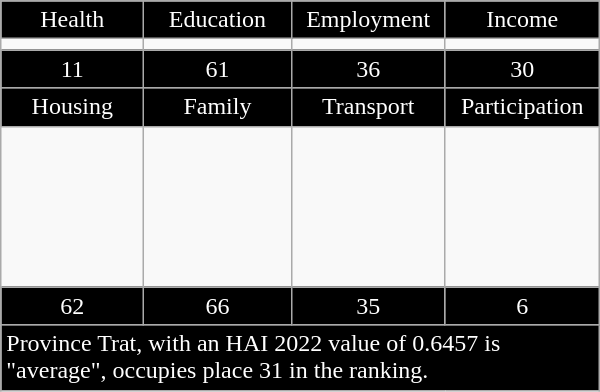<table class="wikitable floatright" style="width:400px;">
<tr>
<td style="text-align:center; width:100px; background:black; color:white;">Health</td>
<td style="text-align:center; width:100px; background:black; color:white;">Education</td>
<td style="text-align:center; width:100px; background:black; color:white;">Employment</td>
<td style="text-align:center; width:100px; background:black; color:white;">Income</td>
</tr>
<tr>
<td></td>
<td></td>
<td></td>
<td></td>
</tr>
<tr>
<td style="text-align:center; background:black; color:white;">11</td>
<td style="text-align:center; background:black; color:white;">61</td>
<td style="text-align:center; background:black; color:white;">36</td>
<td style="text-align:center; background:black; color:white;">30</td>
</tr>
<tr>
<td style="text-align:center; background:black; color:white;">Housing</td>
<td style="text-align:center; background:black; color:white;">Family</td>
<td style="text-align:center; background:black; color:white;">Transport</td>
<td style="text-align:center; background:black; color:white;">Participation</td>
</tr>
<tr>
<td style="height:100px;"></td>
<td></td>
<td></td>
<td></td>
</tr>
<tr>
<td style="text-align:center; background:black; color:white;">62</td>
<td style="text-align:center; background:black; color:white;">66</td>
<td style="text-align:center; background:black; color:white;">35</td>
<td style="text-align:center; background:black; color:white;">6</td>
</tr>
<tr>
<td colspan="4"; style="background:black; color:white;">Province Trat, with an HAI 2022 value of 0.6457 is "average", occupies place 31 in the ranking.</td>
</tr>
</table>
